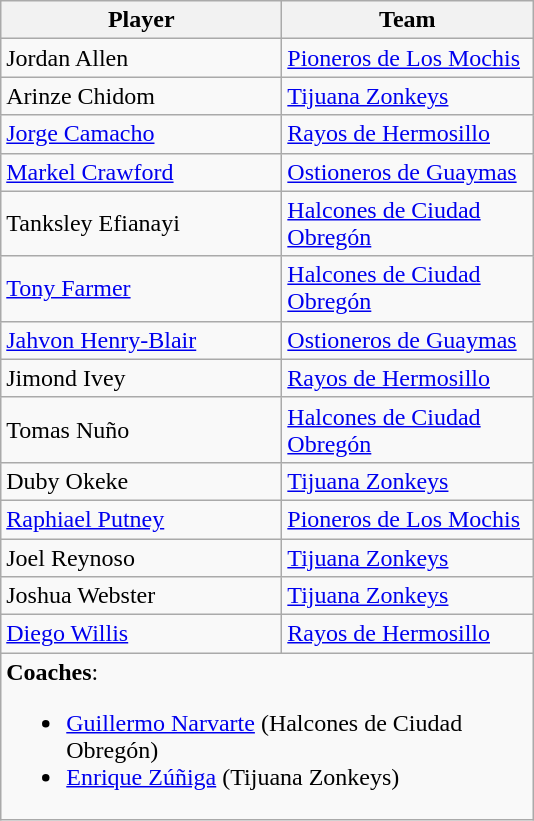<table class="wikitable">
<tr>
<th width=180>Player</th>
<th width=160>Team</th>
</tr>
<tr>
<td> Jordan Allen</td>
<td><a href='#'>Pioneros de Los Mochis</a></td>
</tr>
<tr>
<td> Arinze Chidom</td>
<td><a href='#'>Tijuana Zonkeys</a></td>
</tr>
<tr>
<td> <a href='#'>Jorge Camacho</a></td>
<td><a href='#'>Rayos de Hermosillo</a></td>
</tr>
<tr>
<td> <a href='#'>Markel Crawford</a></td>
<td><a href='#'>Ostioneros de Guaymas</a></td>
</tr>
<tr>
<td> Tanksley Efianayi</td>
<td><a href='#'>Halcones de Ciudad Obregón</a></td>
</tr>
<tr>
<td> <a href='#'>Tony Farmer</a></td>
<td><a href='#'>Halcones de Ciudad Obregón</a></td>
</tr>
<tr>
<td> <a href='#'>Jahvon Henry-Blair</a></td>
<td><a href='#'>Ostioneros de Guaymas</a></td>
</tr>
<tr>
<td> Jimond Ivey</td>
<td><a href='#'>Rayos de Hermosillo</a></td>
</tr>
<tr>
<td> Tomas Nuño</td>
<td><a href='#'>Halcones de Ciudad Obregón</a></td>
</tr>
<tr>
<td> Duby Okeke</td>
<td><a href='#'>Tijuana Zonkeys</a></td>
</tr>
<tr>
<td> <a href='#'>Raphiael Putney</a></td>
<td><a href='#'>Pioneros de Los Mochis</a></td>
</tr>
<tr>
<td> Joel Reynoso</td>
<td><a href='#'>Tijuana Zonkeys</a></td>
</tr>
<tr>
<td> Joshua Webster</td>
<td><a href='#'>Tijuana Zonkeys</a></td>
</tr>
<tr>
<td> <a href='#'>Diego Willis</a></td>
<td><a href='#'>Rayos de Hermosillo</a></td>
</tr>
<tr>
<td colspan="2"><strong>Coaches</strong>:<br><ul><li> <a href='#'>Guillermo Narvarte</a> (Halcones de Ciudad Obregón)</li><li> <a href='#'>Enrique Zúñiga</a> (Tijuana Zonkeys)</li></ul></td>
</tr>
</table>
